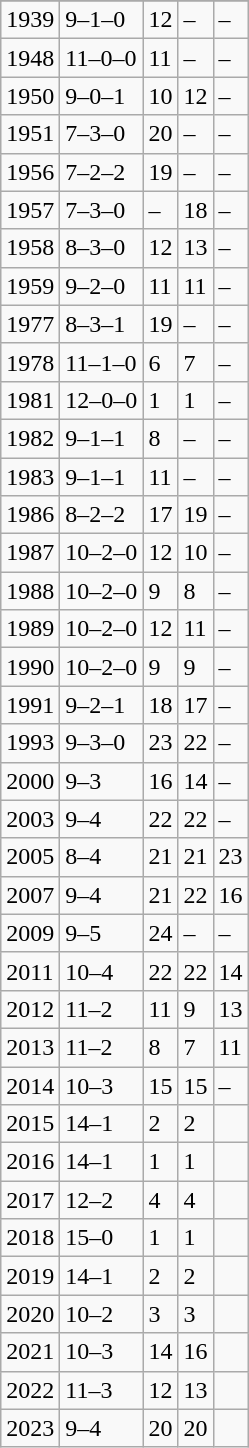<table class="wikitable">
<tr>
</tr>
<tr>
<td>1939</td>
<td>9–1–0</td>
<td>12</td>
<td>–</td>
<td>–</td>
</tr>
<tr>
<td>1948</td>
<td>11–0–0</td>
<td>11</td>
<td>–</td>
<td>–</td>
</tr>
<tr>
<td>1950</td>
<td>9–0–1</td>
<td>10</td>
<td>12</td>
<td>–</td>
</tr>
<tr>
<td>1951</td>
<td>7–3–0</td>
<td>20</td>
<td>–</td>
<td>–</td>
</tr>
<tr>
<td>1956</td>
<td>7–2–2</td>
<td>19</td>
<td>–</td>
<td>–</td>
</tr>
<tr>
<td>1957</td>
<td>7–3–0</td>
<td>–</td>
<td>18</td>
<td>–</td>
</tr>
<tr>
<td>1958</td>
<td>8–3–0</td>
<td>12</td>
<td>13</td>
<td>–</td>
</tr>
<tr>
<td>1959</td>
<td>9–2–0</td>
<td>11</td>
<td>11</td>
<td>–</td>
</tr>
<tr>
<td>1977</td>
<td>8–3–1</td>
<td>19</td>
<td>–</td>
<td>–</td>
</tr>
<tr>
<td>1978</td>
<td>11–1–0</td>
<td>6</td>
<td>7</td>
<td>–</td>
</tr>
<tr>
<td>1981</td>
<td>12–0–0</td>
<td>1</td>
<td>1</td>
<td>–</td>
</tr>
<tr>
<td>1982</td>
<td>9–1–1</td>
<td>8</td>
<td>–</td>
<td>–</td>
</tr>
<tr>
<td>1983</td>
<td>9–1–1</td>
<td>11</td>
<td>–</td>
<td>–</td>
</tr>
<tr>
<td>1986</td>
<td>8–2–2</td>
<td>17</td>
<td>19</td>
<td>–</td>
</tr>
<tr>
<td>1987</td>
<td>10–2–0</td>
<td>12</td>
<td>10</td>
<td>–</td>
</tr>
<tr>
<td>1988</td>
<td>10–2–0</td>
<td>9</td>
<td>8</td>
<td>–</td>
</tr>
<tr>
<td>1989</td>
<td>10–2–0</td>
<td>12</td>
<td>11</td>
<td>–</td>
</tr>
<tr>
<td>1990</td>
<td>10–2–0</td>
<td>9</td>
<td>9</td>
<td>–</td>
</tr>
<tr>
<td>1991</td>
<td>9–2–1</td>
<td>18</td>
<td>17</td>
<td>–</td>
</tr>
<tr>
<td>1993</td>
<td>9–3–0</td>
<td>23</td>
<td>22</td>
<td>–</td>
</tr>
<tr>
<td>2000</td>
<td>9–3</td>
<td>16</td>
<td>14</td>
<td>–</td>
</tr>
<tr>
<td>2003</td>
<td>9–4</td>
<td>22</td>
<td>22</td>
<td>–</td>
</tr>
<tr>
<td>2005</td>
<td>8–4</td>
<td>21</td>
<td>21</td>
<td>23</td>
</tr>
<tr>
<td>2007</td>
<td>9–4</td>
<td>21</td>
<td>22</td>
<td>16</td>
</tr>
<tr>
<td>2009</td>
<td>9–5</td>
<td>24</td>
<td>–</td>
<td>–</td>
</tr>
<tr>
<td>2011</td>
<td>10–4</td>
<td>22</td>
<td>22</td>
<td>14</td>
</tr>
<tr>
<td>2012</td>
<td>11–2</td>
<td>11</td>
<td>9</td>
<td>13</td>
</tr>
<tr>
<td>2013</td>
<td>11–2</td>
<td>8</td>
<td>7</td>
<td>11</td>
</tr>
<tr>
<td>2014</td>
<td>10–3</td>
<td>15</td>
<td>15</td>
<td>–</td>
</tr>
<tr>
<td>2015</td>
<td>14–1</td>
<td>2</td>
<td>2</td>
<td></td>
</tr>
<tr>
<td>2016</td>
<td>14–1</td>
<td>1</td>
<td>1</td>
<td></td>
</tr>
<tr>
<td>2017</td>
<td>12–2</td>
<td>4</td>
<td>4</td>
<td></td>
</tr>
<tr>
<td>2018</td>
<td>15–0</td>
<td>1</td>
<td>1</td>
<td></td>
</tr>
<tr>
<td>2019</td>
<td>14–1</td>
<td>2</td>
<td>2</td>
<td></td>
</tr>
<tr>
<td>2020</td>
<td>10–2</td>
<td>3</td>
<td>3</td>
<td></td>
</tr>
<tr>
<td>2021</td>
<td>10–3</td>
<td>14</td>
<td>16</td>
<td></td>
</tr>
<tr>
<td>2022</td>
<td>11–3</td>
<td>12</td>
<td>13</td>
<td></td>
</tr>
<tr>
<td>2023</td>
<td>9–4</td>
<td>20</td>
<td>20</td>
<td></td>
</tr>
</table>
